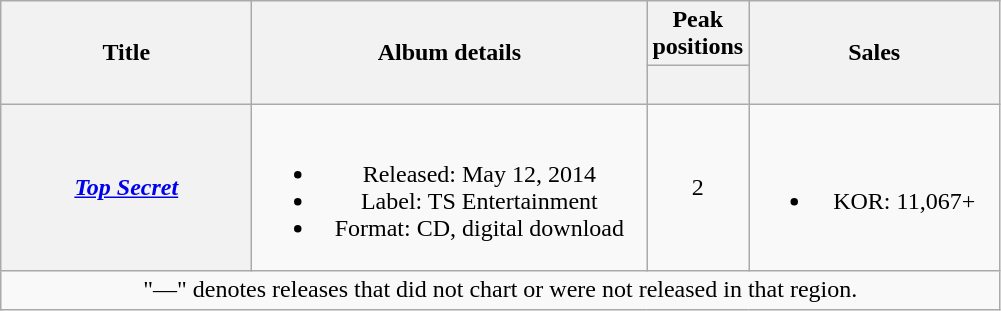<table class="wikitable plainrowheaders" style="text-align:center">
<tr>
<th rowspan="2" style="width:10em">Title</th>
<th rowspan="2" style="width:16em">Album details</th>
<th colspan="1">Peak<br>positions</th>
<th rowspan="2" style="width:10em">Sales</th>
</tr>
<tr>
<th><br></th>
</tr>
<tr>
<th scope="row"><em><a href='#'>Top Secret</a></em></th>
<td><br><ul><li>Released: May 12, 2014</li><li>Label: TS Entertainment</li><li>Format: CD, digital download</li></ul></td>
<td>2</td>
<td><br><ul><li>KOR: 11,067+</li></ul></td>
</tr>
<tr>
<td colspan="4">"—" denotes releases that did not chart or were not released in that region.</td>
</tr>
</table>
